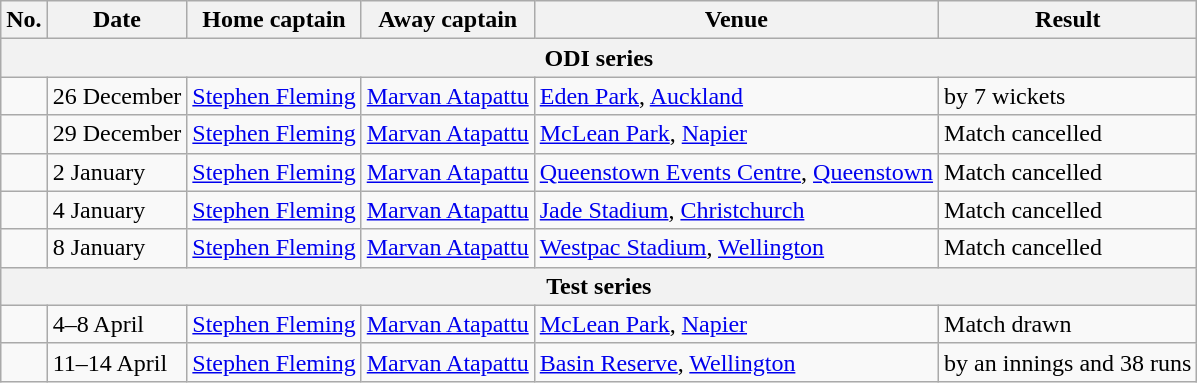<table class="wikitable">
<tr>
<th>No.</th>
<th>Date</th>
<th>Home captain</th>
<th>Away captain</th>
<th>Venue</th>
<th>Result</th>
</tr>
<tr>
<th colspan="6">ODI series</th>
</tr>
<tr>
<td></td>
<td>26 December</td>
<td><a href='#'>Stephen Fleming</a></td>
<td><a href='#'>Marvan Atapattu</a></td>
<td><a href='#'>Eden Park</a>, <a href='#'>Auckland</a></td>
<td> by 7 wickets</td>
</tr>
<tr>
<td></td>
<td>29 December</td>
<td><a href='#'>Stephen Fleming</a></td>
<td><a href='#'>Marvan Atapattu</a></td>
<td><a href='#'>McLean Park</a>, <a href='#'>Napier</a></td>
<td>Match cancelled</td>
</tr>
<tr>
<td></td>
<td>2 January</td>
<td><a href='#'>Stephen Fleming</a></td>
<td><a href='#'>Marvan Atapattu</a></td>
<td><a href='#'>Queenstown Events Centre</a>, <a href='#'>Queenstown</a></td>
<td>Match cancelled</td>
</tr>
<tr>
<td></td>
<td>4 January</td>
<td><a href='#'>Stephen Fleming</a></td>
<td><a href='#'>Marvan Atapattu</a></td>
<td><a href='#'>Jade Stadium</a>, <a href='#'>Christchurch</a></td>
<td>Match cancelled</td>
</tr>
<tr>
<td></td>
<td>8 January</td>
<td><a href='#'>Stephen Fleming</a></td>
<td><a href='#'>Marvan Atapattu</a></td>
<td><a href='#'>Westpac Stadium</a>, <a href='#'>Wellington</a></td>
<td>Match cancelled</td>
</tr>
<tr>
<th colspan="6">Test series</th>
</tr>
<tr>
<td></td>
<td>4–8 April</td>
<td><a href='#'>Stephen Fleming</a></td>
<td><a href='#'>Marvan Atapattu</a></td>
<td><a href='#'>McLean Park</a>, <a href='#'>Napier</a></td>
<td>Match drawn</td>
</tr>
<tr>
<td></td>
<td>11–14 April</td>
<td><a href='#'>Stephen Fleming</a></td>
<td><a href='#'>Marvan Atapattu</a></td>
<td><a href='#'>Basin Reserve</a>, <a href='#'>Wellington</a></td>
<td> by an innings and 38 runs</td>
</tr>
</table>
